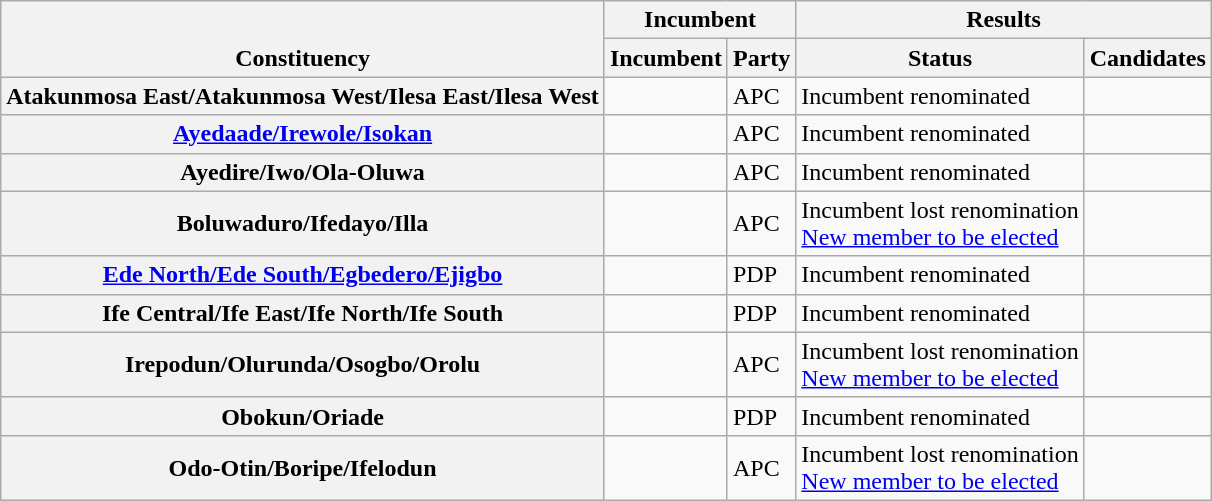<table class="wikitable sortable">
<tr valign=bottom>
<th rowspan=2>Constituency</th>
<th colspan=2>Incumbent</th>
<th colspan=2>Results</th>
</tr>
<tr valign=bottom>
<th>Incumbent</th>
<th>Party</th>
<th>Status</th>
<th>Candidates</th>
</tr>
<tr>
<th>Atakunmosa East/Atakunmosa West/Ilesa East/Ilesa West</th>
<td></td>
<td>APC</td>
<td>Incumbent renominated</td>
<td nowrap></td>
</tr>
<tr>
<th><a href='#'>Ayedaade/Irewole/Isokan</a></th>
<td></td>
<td>APC</td>
<td>Incumbent renominated</td>
<td nowrap></td>
</tr>
<tr>
<th>Ayedire/Iwo/Ola-Oluwa</th>
<td></td>
<td>APC</td>
<td>Incumbent renominated</td>
<td nowrap></td>
</tr>
<tr>
<th>Boluwaduro/Ifedayo/Illa</th>
<td></td>
<td>APC</td>
<td>Incumbent lost renomination<br><a href='#'>New member to be elected</a></td>
<td nowrap></td>
</tr>
<tr>
<th><a href='#'>Ede North/Ede South/Egbedero/Ejigbo</a></th>
<td></td>
<td>PDP</td>
<td>Incumbent renominated</td>
<td nowrap></td>
</tr>
<tr>
<th>Ife Central/Ife East/Ife North/Ife South</th>
<td></td>
<td>PDP</td>
<td>Incumbent renominated</td>
<td nowrap></td>
</tr>
<tr>
<th>Irepodun/Olurunda/Osogbo/Orolu</th>
<td></td>
<td>APC</td>
<td>Incumbent lost renomination<br><a href='#'>New member to be elected</a></td>
<td nowrap></td>
</tr>
<tr>
<th>Obokun/Oriade</th>
<td></td>
<td>PDP</td>
<td>Incumbent renominated</td>
<td nowrap></td>
</tr>
<tr>
<th>Odo-Otin/Boripe/Ifelodun</th>
<td></td>
<td>APC</td>
<td>Incumbent lost renomination<br><a href='#'>New member to be elected</a></td>
<td nowrap></td>
</tr>
</table>
